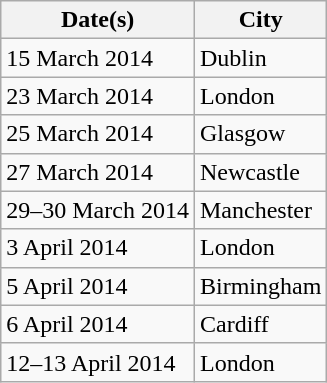<table class="wikitable plainrowheaders">
<tr>
<th>Date(s)</th>
<th>City</th>
</tr>
<tr>
<td>15 March 2014</td>
<td>Dublin</td>
</tr>
<tr>
<td>23 March 2014</td>
<td>London</td>
</tr>
<tr>
<td>25 March 2014</td>
<td>Glasgow</td>
</tr>
<tr>
<td>27 March 2014</td>
<td>Newcastle</td>
</tr>
<tr>
<td>29–30 March 2014</td>
<td>Manchester</td>
</tr>
<tr>
<td>3 April 2014</td>
<td>London</td>
</tr>
<tr>
<td>5 April 2014</td>
<td>Birmingham</td>
</tr>
<tr>
<td>6 April 2014</td>
<td>Cardiff</td>
</tr>
<tr>
<td>12–13 April 2014</td>
<td>London</td>
</tr>
</table>
